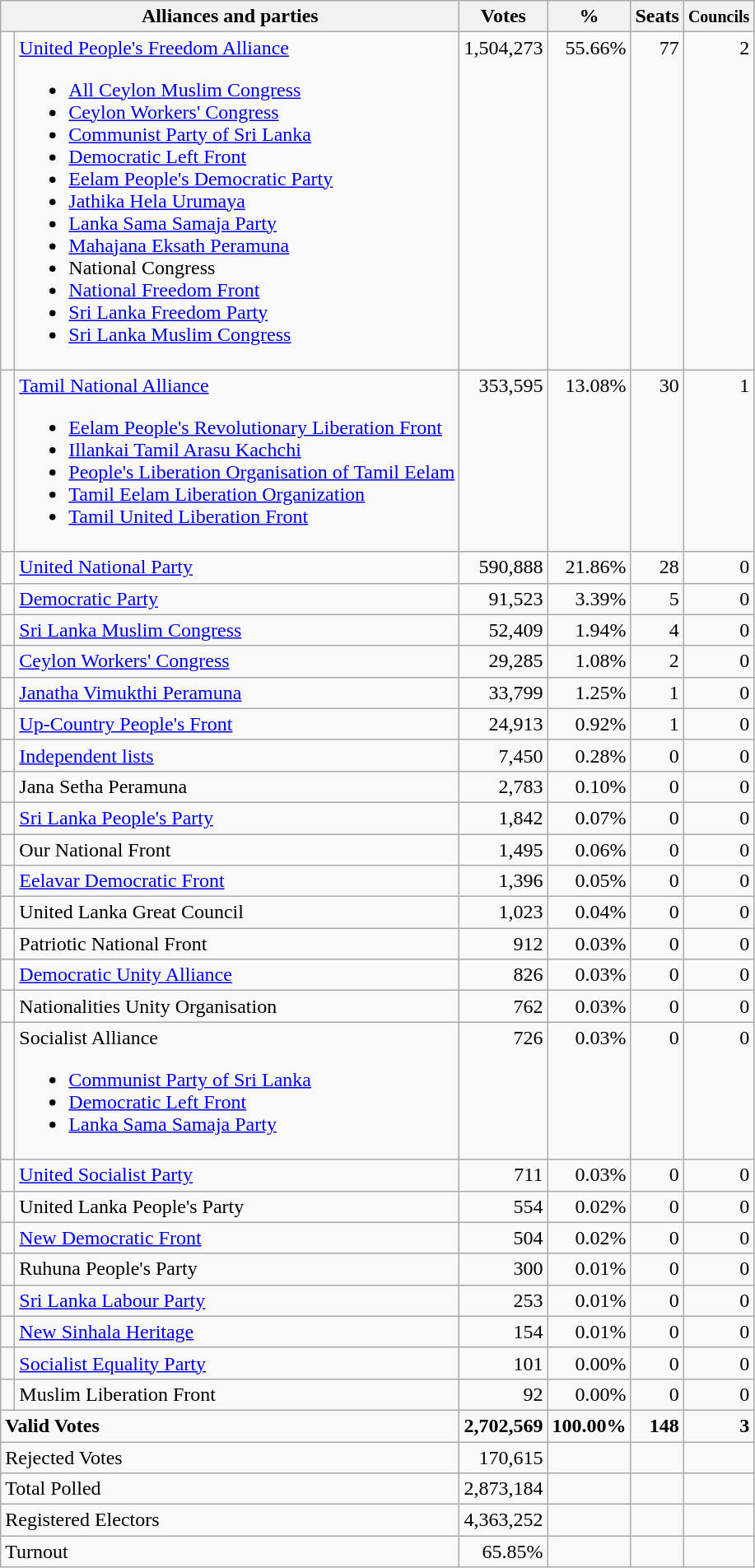<table class="wikitable" border="1" style="text-align:right;">
<tr>
<th colspan=2>Alliances and parties</th>
<th width="60">Votes</th>
<th width="50">%</th>
<th>Seats</th>
<th><small>Councils</small></th>
</tr>
<tr valign=top>
<td bgcolor=> </td>
<td align=left><a href='#'>United People's Freedom Alliance</a><br><ul><li><a href='#'>All Ceylon Muslim Congress</a></li><li><a href='#'>Ceylon Workers' Congress</a></li><li><a href='#'>Communist Party of Sri Lanka</a></li><li><a href='#'>Democratic Left Front</a></li><li><a href='#'>Eelam People's Democratic Party</a></li><li><a href='#'>Jathika Hela Urumaya</a></li><li><a href='#'>Lanka Sama Samaja Party</a></li><li><a href='#'>Mahajana Eksath Peramuna</a></li><li>National Congress</li><li><a href='#'>National Freedom Front</a></li><li><a href='#'>Sri Lanka Freedom Party</a></li><li><a href='#'>Sri Lanka Muslim Congress</a></li></ul></td>
<td>1,504,273</td>
<td>55.66%</td>
<td>77</td>
<td>2</td>
</tr>
<tr valign=top>
<td bgcolor=> </td>
<td align=left><a href='#'>Tamil National Alliance</a><br><ul><li><a href='#'>Eelam People's Revolutionary Liberation Front</a></li><li><a href='#'>Illankai Tamil Arasu Kachchi</a></li><li><a href='#'>People's Liberation Organisation of Tamil Eelam</a></li><li><a href='#'>Tamil Eelam Liberation Organization</a></li><li><a href='#'>Tamil United Liberation Front</a></li></ul></td>
<td>353,595</td>
<td>13.08%</td>
<td>30</td>
<td>1</td>
</tr>
<tr>
<td bgcolor=> </td>
<td align=left><a href='#'>United National Party</a></td>
<td>590,888</td>
<td>21.86%</td>
<td>28</td>
<td>0</td>
</tr>
<tr>
<td bgcolor=> </td>
<td align=left><a href='#'>Democratic Party</a></td>
<td>91,523</td>
<td>3.39%</td>
<td>5</td>
<td>0</td>
</tr>
<tr>
<td bgcolor=> </td>
<td align=left><a href='#'>Sri Lanka Muslim Congress</a></td>
<td>52,409</td>
<td>1.94%</td>
<td>4</td>
<td>0</td>
</tr>
<tr>
<td bgcolor=> </td>
<td align=left><a href='#'>Ceylon Workers' Congress</a></td>
<td>29,285</td>
<td>1.08%</td>
<td>2</td>
<td>0</td>
</tr>
<tr>
<td bgcolor=> </td>
<td align=left><a href='#'>Janatha Vimukthi Peramuna</a></td>
<td>33,799</td>
<td>1.25%</td>
<td>1</td>
<td>0</td>
</tr>
<tr>
<td bgcolor=> </td>
<td align=left><a href='#'>Up-Country People's Front</a></td>
<td>24,913</td>
<td>0.92%</td>
<td>1</td>
<td>0</td>
</tr>
<tr>
<td bgcolor=> </td>
<td align=left><a href='#'>Independent lists</a></td>
<td>7,450</td>
<td>0.28%</td>
<td>0</td>
<td>0</td>
</tr>
<tr>
<td></td>
<td align=left>Jana Setha Peramuna</td>
<td>2,783</td>
<td>0.10%</td>
<td>0</td>
<td>0</td>
</tr>
<tr>
<td></td>
<td align=left><a href='#'>Sri Lanka People's Party</a></td>
<td>1,842</td>
<td>0.07%</td>
<td>0</td>
<td>0</td>
</tr>
<tr>
<td></td>
<td align=left>Our National Front</td>
<td>1,495</td>
<td>0.06%</td>
<td>0</td>
<td>0</td>
</tr>
<tr>
<td bgcolor=> </td>
<td align=left><a href='#'>Eelavar Democratic Front</a></td>
<td>1,396</td>
<td>0.05%</td>
<td>0</td>
<td>0</td>
</tr>
<tr>
<td></td>
<td align=left>United Lanka Great Council</td>
<td>1,023</td>
<td>0.04%</td>
<td>0</td>
<td>0</td>
</tr>
<tr>
<td></td>
<td align=left>Patriotic National Front</td>
<td>912</td>
<td>0.03%</td>
<td>0</td>
<td>0</td>
</tr>
<tr>
<td bgcolor=> </td>
<td align=left><a href='#'>Democratic Unity Alliance</a></td>
<td>826</td>
<td>0.03%</td>
<td>0</td>
<td>0</td>
</tr>
<tr>
<td></td>
<td align=left>Nationalities Unity Organisation</td>
<td>762</td>
<td>0.03%</td>
<td>0</td>
<td>0</td>
</tr>
<tr valign=top>
<td></td>
<td align=left>Socialist Alliance<br><ul><li><a href='#'>Communist Party of Sri Lanka</a></li><li><a href='#'>Democratic Left Front</a></li><li><a href='#'>Lanka Sama Samaja Party</a></li></ul></td>
<td>726</td>
<td>0.03%</td>
<td>0</td>
<td>0</td>
</tr>
<tr>
<td bgcolor=> </td>
<td align=left><a href='#'>United Socialist Party</a></td>
<td>711</td>
<td>0.03%</td>
<td>0</td>
<td>0</td>
</tr>
<tr>
<td></td>
<td align=left>United Lanka People's Party</td>
<td>554</td>
<td>0.02%</td>
<td>0</td>
<td>0</td>
</tr>
<tr>
<td></td>
<td align=left><a href='#'>New Democratic Front</a></td>
<td>504</td>
<td>0.02%</td>
<td>0</td>
<td>0</td>
</tr>
<tr>
<td></td>
<td align=left>Ruhuna People's Party</td>
<td>300</td>
<td>0.01%</td>
<td>0</td>
<td>0</td>
</tr>
<tr>
<td></td>
<td align=left><a href='#'>Sri Lanka Labour Party</a></td>
<td>253</td>
<td>0.01%</td>
<td>0</td>
<td>0</td>
</tr>
<tr>
<td></td>
<td align=left><a href='#'>New Sinhala Heritage</a></td>
<td>154</td>
<td>0.01%</td>
<td>0</td>
<td>0</td>
</tr>
<tr>
<td bgcolor=> </td>
<td align=left><a href='#'>Socialist Equality Party</a></td>
<td>101</td>
<td>0.00%</td>
<td>0</td>
<td>0</td>
</tr>
<tr>
<td></td>
<td align=left>Muslim Liberation Front</td>
<td>92</td>
<td>0.00%</td>
<td>0</td>
<td>0</td>
</tr>
<tr style="font-weight:bold">
<td colspan=2 align=left>Valid Votes</td>
<td>2,702,569</td>
<td>100.00%</td>
<td>148</td>
<td>3</td>
</tr>
<tr>
<td colspan=2 align=left>Rejected Votes</td>
<td>170,615</td>
<td></td>
<td></td>
<td></td>
</tr>
<tr>
<td colspan=2 align=left>Total Polled</td>
<td>2,873,184</td>
<td></td>
<td></td>
<td></td>
</tr>
<tr>
<td colspan=2 align=left>Registered Electors</td>
<td>4,363,252</td>
<td></td>
<td></td>
<td></td>
</tr>
<tr>
<td colspan=2 align=left>Turnout</td>
<td>65.85%</td>
<td></td>
<td></td>
<td></td>
</tr>
</table>
